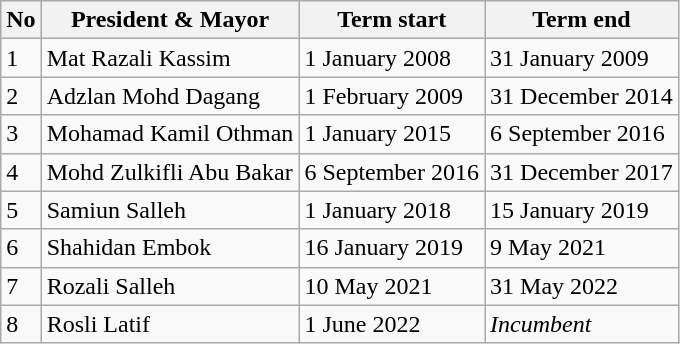<table class=wikitable>
<tr>
<th>No</th>
<th>President & Mayor</th>
<th>Term start</th>
<th>Term end</th>
</tr>
<tr>
<td>1</td>
<td>Mat Razali Kassim</td>
<td>1 January 2008</td>
<td>31 January 2009</td>
</tr>
<tr>
<td>2</td>
<td>Adzlan Mohd Dagang</td>
<td>1 February 2009</td>
<td>31 December 2014</td>
</tr>
<tr>
<td>3</td>
<td>Mohamad Kamil Othman</td>
<td>1 January 2015</td>
<td>6 September 2016</td>
</tr>
<tr>
<td>4</td>
<td>Mohd Zulkifli Abu Bakar</td>
<td>6 September 2016</td>
<td>31 December 2017</td>
</tr>
<tr>
<td>5</td>
<td>Samiun Salleh</td>
<td>1 January 2018</td>
<td>15 January 2019</td>
</tr>
<tr>
<td>6</td>
<td>Shahidan Embok</td>
<td>16 January 2019</td>
<td>9 May 2021</td>
</tr>
<tr>
<td>7</td>
<td>Rozali Salleh</td>
<td>10 May 2021</td>
<td>31 May 2022</td>
</tr>
<tr>
<td>8</td>
<td>Rosli Latif</td>
<td>1 June 2022</td>
<td><em>Incumbent</em></td>
</tr>
</table>
